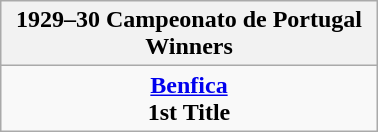<table class="wikitable" style="text-align: center; margin: 0 auto; width: 20%">
<tr>
<th>1929–30 Campeonato de Portugal Winners</th>
</tr>
<tr>
<td><strong><a href='#'>Benfica</a></strong><br><strong>1st Title</strong></td>
</tr>
</table>
